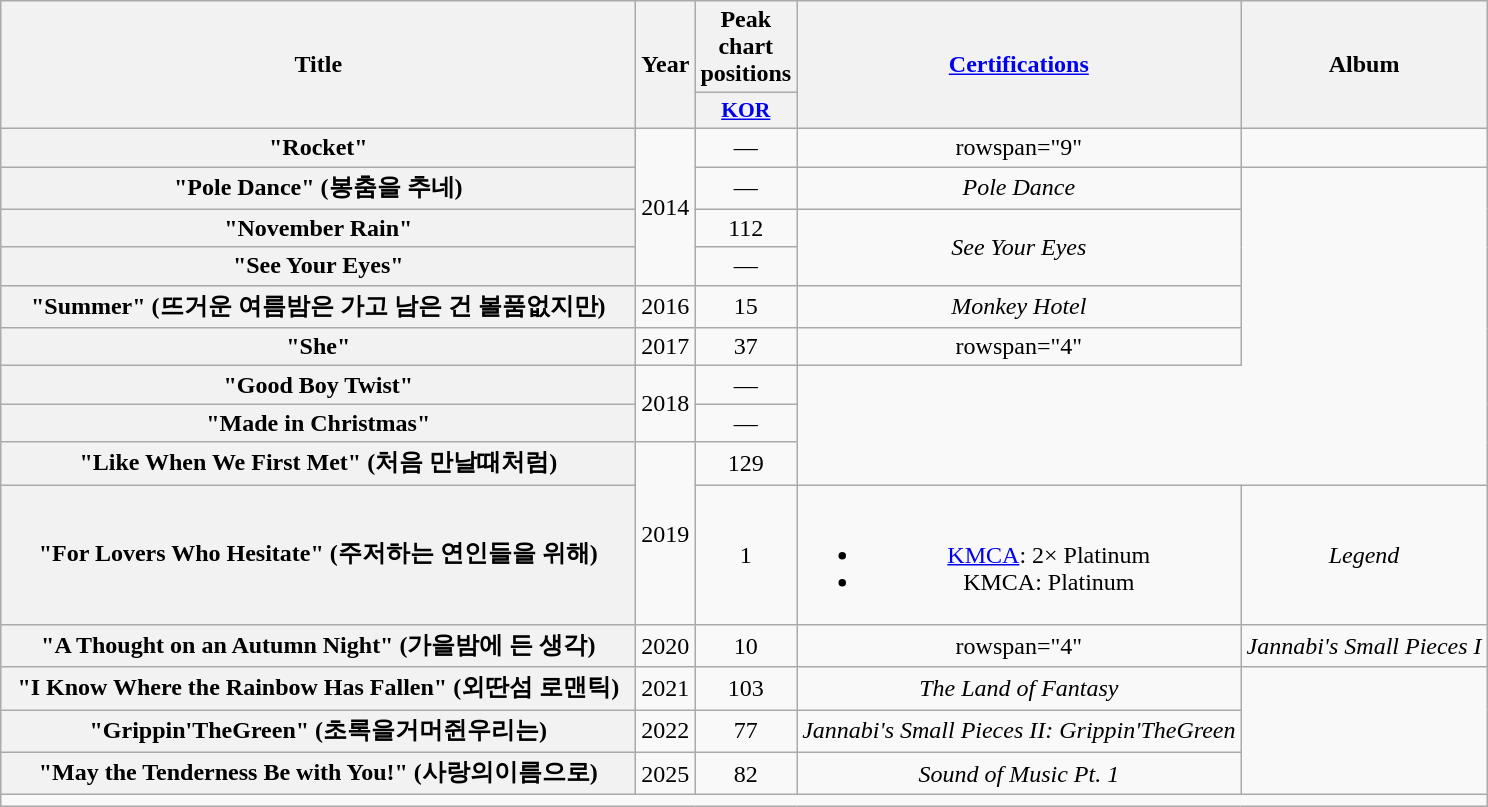<table class="wikitable plainrowheaders" style="text-align:center;">
<tr>
<th scope="col" rowspan="2" style="width:26em;">Title</th>
<th scope="col" rowspan="2">Year</th>
<th scope="col" colspan="1">Peak chart positions</th>
<th scope="col" rowspan="2"><a href='#'>Certifications</a></th>
<th rowspan="2">Album</th>
</tr>
<tr>
<th scope="col" style="width:2.5em;font-size:90%;"><a href='#'>KOR</a><br></th>
</tr>
<tr>
<th scope="row">"Rocket"</th>
<td rowspan="4">2014</td>
<td>—</td>
<td>rowspan="9" </td>
<td></td>
</tr>
<tr>
<th scope="row">"Pole Dance" (봉춤을 추네)</th>
<td>—</td>
<td><em>Pole Dance</em></td>
</tr>
<tr>
<th scope="row">"November Rain"</th>
<td>112</td>
<td rowspan="2"><em>See Your Eyes</em></td>
</tr>
<tr>
<th scope="row">"See Your Eyes"</th>
<td>—</td>
</tr>
<tr>
<th scope="row">"Summer" (뜨거운 여름밤은 가고 남은 건 볼품없지만)</th>
<td>2016</td>
<td>15</td>
<td><em>Monkey Hotel</em></td>
</tr>
<tr>
<th scope="row">"She"</th>
<td>2017</td>
<td>37</td>
<td>rowspan="4" </td>
</tr>
<tr>
<th scope="row">"Good Boy Twist"</th>
<td rowspan="2">2018</td>
<td>—</td>
</tr>
<tr>
<th scope="row">"Made in Christmas"<br></th>
<td>—</td>
</tr>
<tr>
<th scope="row">"Like When We First Met" (처음 만날때처럼)<br></th>
<td rowspan="2">2019</td>
<td>129</td>
</tr>
<tr>
<th scope="row">"For Lovers Who Hesitate" (주저하는 연인들을 위해)</th>
<td>1</td>
<td><br><ul><li><a href='#'>KMCA</a>: 2× Platinum </li><li>KMCA: Platinum </li></ul></td>
<td><em>Legend</em></td>
</tr>
<tr>
<th scope="row">"A Thought on an Autumn Night" (가을밤에 든 생각)</th>
<td>2020</td>
<td>10</td>
<td>rowspan="4" </td>
<td><em>Jannabi's Small Pieces I</em></td>
</tr>
<tr>
<th scope="row">"I Know Where the Rainbow Has Fallen" (외딴섬 로맨틱)</th>
<td>2021</td>
<td>103</td>
<td><em>The Land of Fantasy</em></td>
</tr>
<tr>
<th scope="row">"Grippin'TheGreen" (초록을거머쥔우리는)</th>
<td>2022</td>
<td>77</td>
<td><em>Jannabi's Small Pieces II: Grippin'TheGreen</em></td>
</tr>
<tr>
<th scope="row">"May the Tenderness Be with You!" (사랑의이름으로)<br></th>
<td>2025</td>
<td>82</td>
<td><em>Sound of Music Pt. 1</em></td>
</tr>
<tr>
<td colspan="5"></td>
</tr>
</table>
